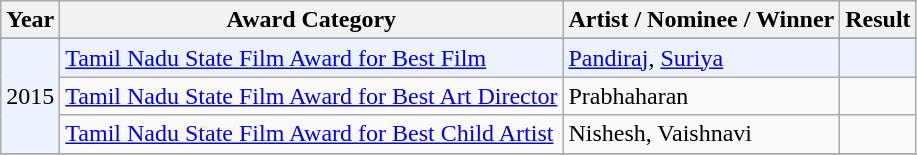<table class="wikitable">
<tr>
<th>Year</th>
<th>Award Category</th>
<th>Artist / Nominee / Winner</th>
<th>Result</th>
</tr>
<tr>
</tr>
<tr bgcolor=#edf3fe>
<td rowspan="3">2015</td>
<td><a href='#'>Tamil Nadu State Film Award for Best Film</a></td>
<td><a href='#'>Pandiraj</a>, <a href='#'>Suriya</a></td>
<td></td>
</tr>
<tr>
<td><a href='#'>Tamil Nadu State Film Award for Best Art Director</a></td>
<td>Prabhaharan</td>
<td></td>
</tr>
<tr>
<td><a href='#'>Tamil Nadu State Film Award for Best Child Artist</a></td>
<td>Nishesh, Vaishnavi</td>
<td></td>
</tr>
<tr>
</tr>
</table>
